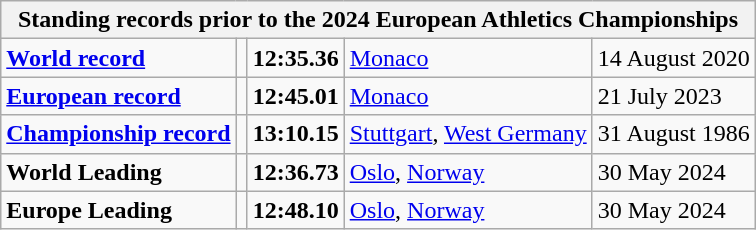<table class="wikitable">
<tr>
<th colspan="5">Standing records prior to the 2024 European Athletics Championships</th>
</tr>
<tr>
<td><strong><a href='#'>World record</a></strong></td>
<td></td>
<td><strong>12:35.36</strong></td>
<td><a href='#'>Monaco</a></td>
<td>14 August 2020</td>
</tr>
<tr>
<td><strong><a href='#'>European record</a></strong></td>
<td></td>
<td><strong>12:45.01</strong></td>
<td><a href='#'>Monaco</a></td>
<td>21 July 2023</td>
</tr>
<tr>
<td><strong><a href='#'>Championship record</a></strong></td>
<td></td>
<td><strong>13:10.15</strong></td>
<td><a href='#'>Stuttgart</a>, <a href='#'>West Germany</a></td>
<td>31 August 1986</td>
</tr>
<tr>
<td><strong>World Leading</strong></td>
<td></td>
<td><strong>12:36.73</strong></td>
<td><a href='#'>Oslo</a>, <a href='#'>Norway</a></td>
<td>30 May 2024</td>
</tr>
<tr>
<td><strong>Europe Leading</strong></td>
<td></td>
<td><strong>12:48.10</strong></td>
<td><a href='#'>Oslo</a>, <a href='#'>Norway</a></td>
<td>30 May 2024</td>
</tr>
</table>
